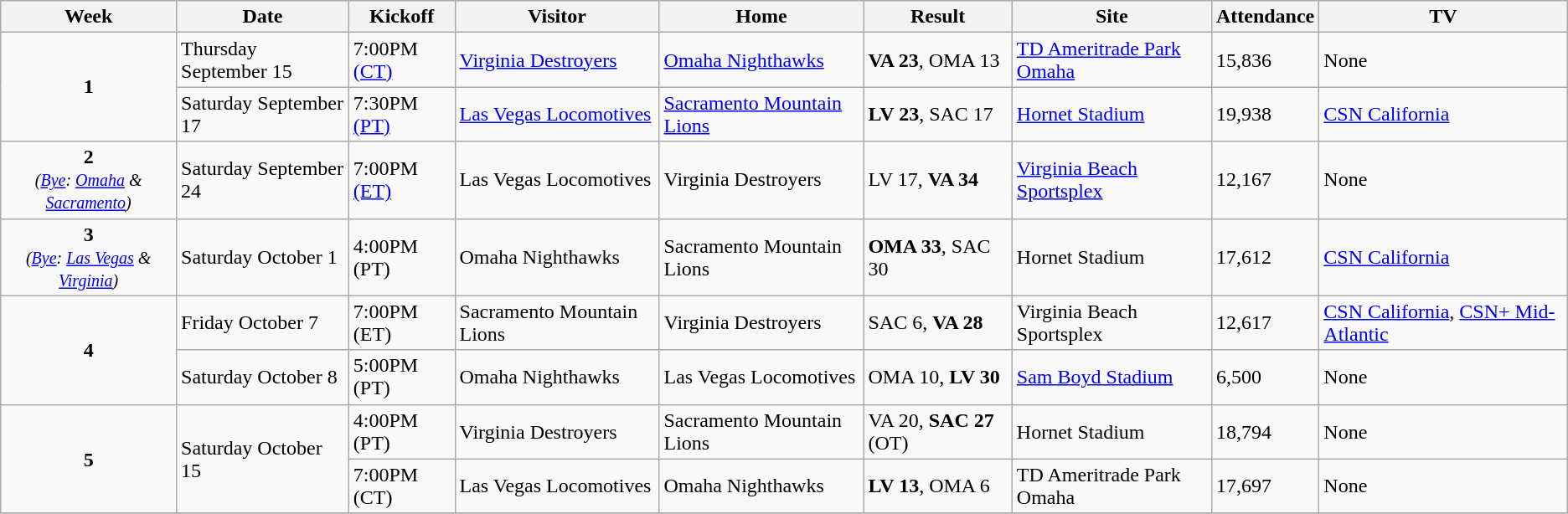<table class="wikitable">
<tr>
<th>Week</th>
<th>Date</th>
<th>Kickoff</th>
<th>Visitor</th>
<th>Home</th>
<th>Result</th>
<th>Site</th>
<th>Attendance</th>
<th>TV</th>
</tr>
<tr>
<td style="text-align:center;" rowspan="2"><strong>1</strong></td>
<td>Thursday September 15</td>
<td>7:00PM <a href='#'>(CT)</a></td>
<td><a href='#'>Virginia Destroyers</a></td>
<td><a href='#'>Omaha Nighthawks</a></td>
<td><strong>VA 23</strong>, OMA 13</td>
<td><a href='#'>TD Ameritrade Park Omaha</a></td>
<td>15,836</td>
<td>None</td>
</tr>
<tr>
<td>Saturday September 17</td>
<td>7:30PM <a href='#'>(PT)</a></td>
<td><a href='#'>Las Vegas Locomotives</a></td>
<td><a href='#'>Sacramento Mountain Lions</a></td>
<td><strong>LV 23</strong>, SAC 17</td>
<td><a href='#'>Hornet Stadium</a></td>
<td>19,938</td>
<td><a href='#'>CSN California</a></td>
</tr>
<tr>
<td style="text-align:center;"><strong>2</strong><br><small><em>(<a href='#'>Bye</a>: <a href='#'>Omaha</a> & <a href='#'>Sacramento</a>)</em></small></td>
<td>Saturday September 24</td>
<td>7:00PM <a href='#'>(ET)</a></td>
<td>Las Vegas Locomotives</td>
<td>Virginia Destroyers</td>
<td>LV 17, <strong>VA 34</strong></td>
<td><a href='#'>Virginia Beach Sportsplex</a></td>
<td>12,167</td>
<td>None</td>
</tr>
<tr>
<td style="text-align:center;"><strong>3</strong><br><small><em>(<a href='#'>Bye</a>: <a href='#'>Las Vegas</a> & <a href='#'>Virginia</a>)</em></small></td>
<td>Saturday October 1</td>
<td>4:00PM (PT)</td>
<td>Omaha Nighthawks</td>
<td>Sacramento Mountain Lions</td>
<td><strong>OMA 33</strong>, SAC 30</td>
<td>Hornet Stadium</td>
<td>17,612</td>
<td><a href='#'>CSN California</a></td>
</tr>
<tr>
<td style="text-align:center;" rowspan="2"><strong>4</strong></td>
<td>Friday October 7</td>
<td>7:00PM (ET)</td>
<td>Sacramento Mountain Lions</td>
<td>Virginia Destroyers</td>
<td>SAC 6, <strong>VA 28</strong></td>
<td>Virginia Beach Sportsplex</td>
<td>12,617</td>
<td><a href='#'>CSN California</a>, <a href='#'>CSN+ Mid-Atlantic</a></td>
</tr>
<tr>
<td>Saturday October 8</td>
<td>5:00PM (PT)</td>
<td>Omaha Nighthawks</td>
<td>Las Vegas Locomotives</td>
<td>OMA 10, <strong>LV 30</strong></td>
<td><a href='#'>Sam Boyd Stadium</a></td>
<td>6,500</td>
<td>None</td>
</tr>
<tr>
<td style="text-align:center;" rowspan="2"><strong>5</strong></td>
<td rowspan="2">Saturday October 15</td>
<td>4:00PM (PT)</td>
<td>Virginia Destroyers</td>
<td>Sacramento Mountain Lions</td>
<td>VA 20, <strong>SAC 27</strong> (OT)</td>
<td>Hornet Stadium</td>
<td>18,794</td>
<td>None</td>
</tr>
<tr>
<td>7:00PM (CT)</td>
<td>Las Vegas Locomotives</td>
<td>Omaha Nighthawks</td>
<td><strong>LV 13</strong>, OMA 6</td>
<td>TD Ameritrade Park Omaha</td>
<td>17,697</td>
<td>None</td>
</tr>
<tr>
</tr>
</table>
